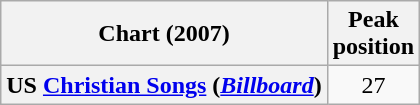<table class="wikitable sortable plainrowheaders" style="text-align:center">
<tr>
<th scope="col">Chart (2007)</th>
<th scope="col">Peak<br>position</th>
</tr>
<tr>
<th scope="row">US <a href='#'>Christian Songs</a> (<em><a href='#'>Billboard</a></em>)</th>
<td>27</td>
</tr>
</table>
